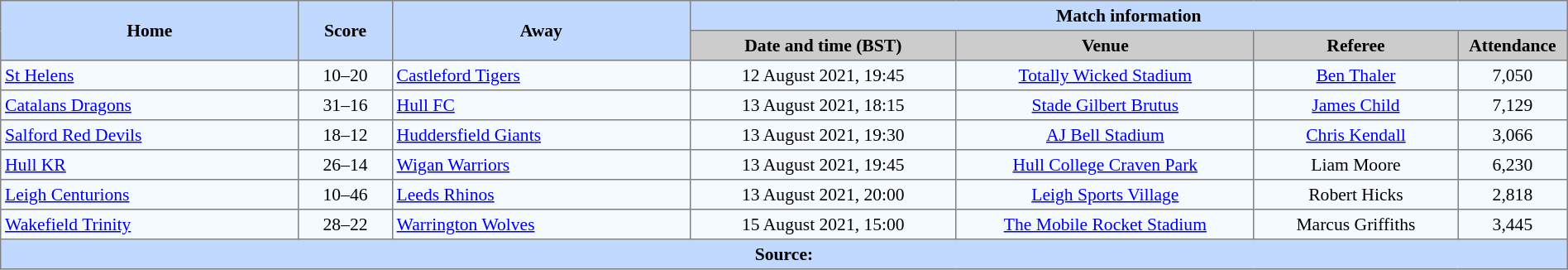<table border=1 style="border-collapse:collapse; font-size:90%; text-align:center;" cellpadding=3 cellspacing=0 width=100%>
<tr style="background:#C1D8ff;">
<th scope="col" rowspan=2 width=19%>Home</th>
<th scope="col" rowspan=2 width=6%>Score</th>
<th scope="col" rowspan=2 width=19%>Away</th>
<th colspan=4>Match information</th>
</tr>
<tr style="background:#CCCCCC;">
<th scope="col" width=17%>Date and time (BST)</th>
<th scope="col" width=19%>Venue</th>
<th scope="col" width=13%>Referee</th>
<th scope="col" width=7%>Attendance</th>
</tr>
<tr style="background:#F5FAFF;">
<td style="text-align:left;"> <a href='#'>St Helens</a></td>
<td>10–20</td>
<td style="text-align:left;"> <a href='#'>Castleford Tigers</a></td>
<td>12 August 2021, 19:45</td>
<td><a href='#'>Totally Wicked Stadium</a></td>
<td><a href='#'>Ben Thaler</a></td>
<td>7,050</td>
</tr>
<tr style="background:#F5FAFF;">
<td style="text-align:left;"> <a href='#'>Catalans Dragons</a></td>
<td>31–16</td>
<td style="text-align:left;"> <a href='#'>Hull FC</a></td>
<td>13 August 2021, 18:15</td>
<td><a href='#'>Stade Gilbert Brutus</a></td>
<td><a href='#'>James Child</a></td>
<td>7,129</td>
</tr>
<tr style="background:#F5FAFF;">
<td style="text-align:left;"> <a href='#'>Salford Red Devils</a></td>
<td>18–12</td>
<td style="text-align:left;"> <a href='#'>Huddersfield Giants</a></td>
<td>13 August 2021, 19:30</td>
<td><a href='#'>AJ Bell Stadium</a></td>
<td><a href='#'>Chris Kendall</a></td>
<td>3,066</td>
</tr>
<tr style="background:#F5FAFF;">
<td style="text-align:left;"> <a href='#'>Hull KR</a></td>
<td>26–14</td>
<td style="text-align:left;"> <a href='#'>Wigan Warriors</a></td>
<td>13 August 2021, 19:45</td>
<td><a href='#'>Hull College Craven Park</a></td>
<td>Liam Moore</td>
<td>6,230</td>
</tr>
<tr style="background:#F5FAFF;">
<td style="text-align:left;"> <a href='#'>Leigh Centurions</a></td>
<td>10–46</td>
<td style="text-align:left;"> <a href='#'>Leeds Rhinos</a></td>
<td>13 August 2021, 20:00</td>
<td><a href='#'>Leigh Sports Village</a></td>
<td>Robert Hicks</td>
<td>2,818</td>
</tr>
<tr style="background:#F5FAFF;">
<td style="text-align:left;"> <a href='#'>Wakefield Trinity</a></td>
<td>28–22</td>
<td style="text-align:left;"> <a href='#'>Warrington Wolves</a></td>
<td>15 August 2021, 15:00</td>
<td><a href='#'>The Mobile Rocket Stadium</a></td>
<td>Marcus Griffiths</td>
<td>3,445</td>
</tr>
<tr style="background:#c1d8ff;">
<th colspan=7>Source:</th>
</tr>
</table>
